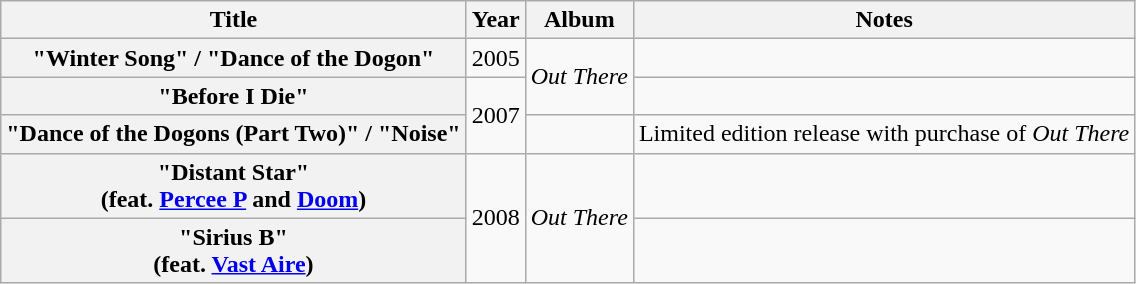<table class="wikitable plainrowheaders" style="text-align:center;">
<tr>
<th>Title</th>
<th>Year</th>
<th>Album</th>
<th>Notes</th>
</tr>
<tr>
<th scope="row">"Winter Song" / "Dance of the Dogon"</th>
<td>2005</td>
<td rowspan="2"><em>Out There</em></td>
<td></td>
</tr>
<tr>
<th scope="row">"Before I Die"</th>
<td rowspan="2">2007</td>
<td></td>
</tr>
<tr>
<th scope="row">"Dance of the Dogons (Part Two)" / "Noise"</th>
<td></td>
<td>Limited edition release with purchase of <em>Out There</em></td>
</tr>
<tr>
<th scope="row">"Distant Star"<br>(feat. <a href='#'>Percee P</a> and <a href='#'>Doom</a>)</th>
<td rowspan="2">2008</td>
<td rowspan="2"><em>Out There</em></td>
<td></td>
</tr>
<tr>
<th scope="row">"Sirius B"<br>(feat. <a href='#'>Vast Aire</a>)</th>
<td></td>
</tr>
</table>
